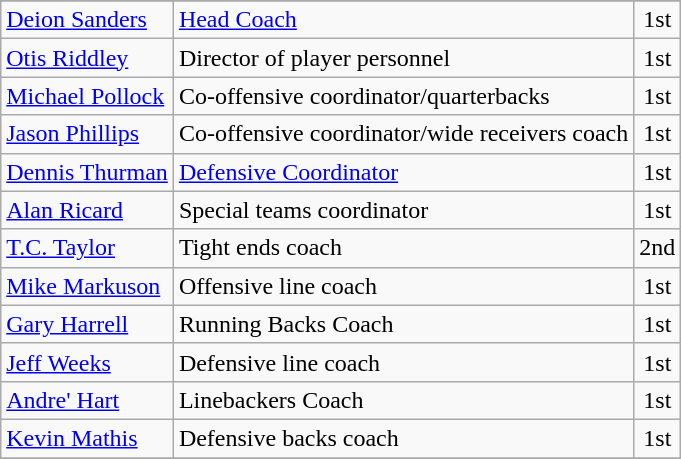<table class="wikitable">
<tr>
</tr>
<tr>
<td><a href='#'>Deion Sanders</a></td>
<td><a href='#'>Head Coach</a></td>
<td align=center>1st</td>
</tr>
<tr>
<td><a href='#'>Otis Riddley</a></td>
<td>Director of player personnel</td>
<td align=center>1st</td>
</tr>
<tr>
<td><a href='#'>Michael Pollock</a></td>
<td>Co-offensive coordinator/quarterbacks</td>
<td align=center>1st</td>
</tr>
<tr>
<td><a href='#'>Jason Phillips</a></td>
<td>Co-offensive coordinator/wide receivers coach</td>
<td align=center>1st</td>
</tr>
<tr>
<td><a href='#'>Dennis Thurman</a></td>
<td><a href='#'>Defensive Coordinator</a></td>
<td align=center>1st</td>
</tr>
<tr>
<td><a href='#'>Alan Ricard</a></td>
<td>Special teams coordinator</td>
<td align=center>1st</td>
</tr>
<tr>
<td><a href='#'>T.C. Taylor</a></td>
<td>Tight ends coach</td>
<td align=center>2nd</td>
</tr>
<tr>
<td><a href='#'>Mike Markuson</a></td>
<td>Offensive line coach</td>
<td align=center>1st</td>
</tr>
<tr>
<td><a href='#'>Gary Harrell</a></td>
<td>Running Backs Coach</td>
<td align=center>1st</td>
</tr>
<tr>
<td><a href='#'>Jeff Weeks</a></td>
<td>Defensive line coach</td>
<td align=center>1st</td>
</tr>
<tr>
<td><a href='#'>Andre' Hart</a></td>
<td>Linebackers Coach</td>
<td align=center>1st</td>
</tr>
<tr>
<td><a href='#'>Kevin Mathis</a></td>
<td>Defensive backs coach</td>
<td align=center>1st</td>
</tr>
<tr>
</tr>
</table>
